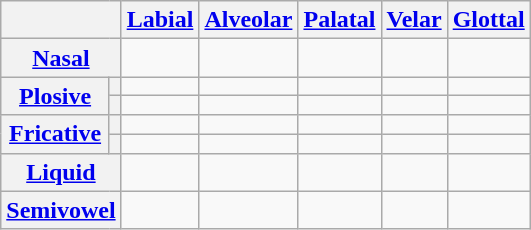<table class="wikitable" style="text-align:center;">
<tr>
<th colspan="2"></th>
<th><a href='#'>Labial</a></th>
<th><a href='#'>Alveolar</a></th>
<th><a href='#'>Palatal</a></th>
<th><a href='#'>Velar</a></th>
<th><a href='#'>Glottal</a></th>
</tr>
<tr>
<th colspan="2"><a href='#'>Nasal</a></th>
<td></td>
<td></td>
<td></td>
<td></td>
<td></td>
</tr>
<tr>
<th rowspan="2"><a href='#'>Plosive</a></th>
<th></th>
<td></td>
<td></td>
<td></td>
<td></td>
<td></td>
</tr>
<tr>
<th></th>
<td></td>
<td></td>
<td></td>
<td></td>
<td></td>
</tr>
<tr>
<th rowspan="2"><a href='#'>Fricative</a></th>
<th></th>
<td></td>
<td></td>
<td></td>
<td></td>
<td></td>
</tr>
<tr>
<th></th>
<td></td>
<td></td>
<td></td>
<td></td>
<td></td>
</tr>
<tr>
<th colspan="2"><a href='#'>Liquid</a></th>
<td></td>
<td></td>
<td></td>
<td></td>
<td></td>
</tr>
<tr>
<th colspan="2"><a href='#'>Semivowel</a></th>
<td></td>
<td></td>
<td></td>
<td></td>
<td></td>
</tr>
</table>
